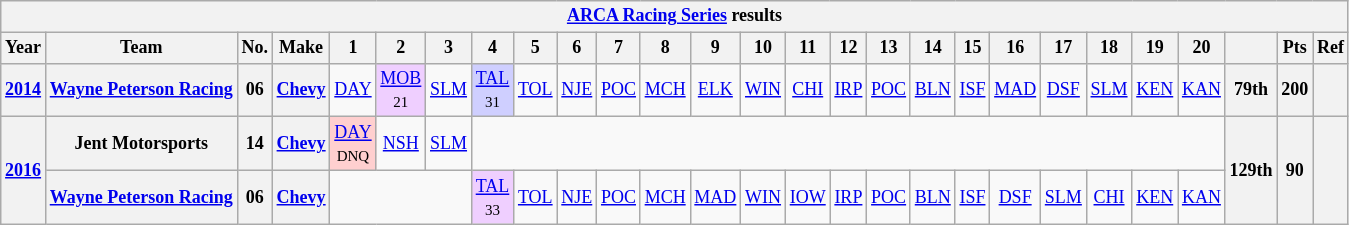<table class="wikitable" style="text-align:center; font-size:75%">
<tr>
<th colspan=45><a href='#'>ARCA Racing Series</a> results</th>
</tr>
<tr>
<th>Year</th>
<th>Team</th>
<th>No.</th>
<th>Make</th>
<th>1</th>
<th>2</th>
<th>3</th>
<th>4</th>
<th>5</th>
<th>6</th>
<th>7</th>
<th>8</th>
<th>9</th>
<th>10</th>
<th>11</th>
<th>12</th>
<th>13</th>
<th>14</th>
<th>15</th>
<th>16</th>
<th>17</th>
<th>18</th>
<th>19</th>
<th>20</th>
<th></th>
<th>Pts</th>
<th>Ref</th>
</tr>
<tr>
<th><a href='#'>2014</a></th>
<th><a href='#'>Wayne Peterson Racing</a></th>
<th>06</th>
<th><a href='#'>Chevy</a></th>
<td><a href='#'>DAY</a></td>
<td style="background:#EFCFFF;"><a href='#'>MOB</a><br><small>21</small></td>
<td><a href='#'>SLM</a></td>
<td style="background:#CFCFFF;"><a href='#'>TAL</a><br><small>31</small></td>
<td><a href='#'>TOL</a></td>
<td><a href='#'>NJE</a></td>
<td><a href='#'>POC</a></td>
<td><a href='#'>MCH</a></td>
<td><a href='#'>ELK</a></td>
<td><a href='#'>WIN</a></td>
<td><a href='#'>CHI</a></td>
<td><a href='#'>IRP</a></td>
<td><a href='#'>POC</a></td>
<td><a href='#'>BLN</a></td>
<td><a href='#'>ISF</a></td>
<td><a href='#'>MAD</a></td>
<td><a href='#'>DSF</a></td>
<td><a href='#'>SLM</a></td>
<td><a href='#'>KEN</a></td>
<td><a href='#'>KAN</a></td>
<th>79th</th>
<th>200</th>
<th></th>
</tr>
<tr>
<th rowspan=2><a href='#'>2016</a></th>
<th>Jent Motorsports</th>
<th>14</th>
<th><a href='#'>Chevy</a></th>
<td style="background:#FFCFCF;"><a href='#'>DAY</a><br><small>DNQ</small></td>
<td><a href='#'>NSH</a></td>
<td><a href='#'>SLM</a></td>
<td colspan=17></td>
<th rowspan=2>129th</th>
<th rowspan=2>90</th>
<th rowspan=2></th>
</tr>
<tr>
<th><a href='#'>Wayne Peterson Racing</a></th>
<th>06</th>
<th><a href='#'>Chevy</a></th>
<td colspan=3></td>
<td style="background:#EFCFFF;"><a href='#'>TAL</a><br><small>33</small></td>
<td><a href='#'>TOL</a></td>
<td><a href='#'>NJE</a></td>
<td><a href='#'>POC</a></td>
<td><a href='#'>MCH</a></td>
<td><a href='#'>MAD</a></td>
<td><a href='#'>WIN</a></td>
<td><a href='#'>IOW</a></td>
<td><a href='#'>IRP</a></td>
<td><a href='#'>POC</a></td>
<td><a href='#'>BLN</a></td>
<td><a href='#'>ISF</a></td>
<td><a href='#'>DSF</a></td>
<td><a href='#'>SLM</a></td>
<td><a href='#'>CHI</a></td>
<td><a href='#'>KEN</a></td>
<td><a href='#'>KAN</a></td>
</tr>
</table>
